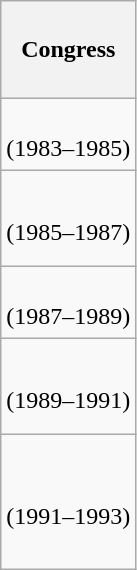<table class="wikitable" style="float:left; margin:0; margin-right:-0.5px; margin-top:14px; text-align:center;">
<tr style="white-space:nowrap; height:4.08em;">
<th>Congress</th>
</tr>
<tr style="white-space:nowrap; height:3em;">
<td><strong></strong><br>(1983–1985)</td>
</tr>
<tr style="white-space:nowrap; height:4em">
<td><strong></strong><br>(1985–1987)</td>
</tr>
<tr style="white-space:nowrap; height:3em">
<td><strong></strong><br>(1987–1989)</td>
</tr>
<tr style="white-space:nowrap; height:4em">
<td><strong></strong><br>(1989–1991)</td>
</tr>
<tr style="white-space:nowrap; height:5.62em">
<td><strong></strong><br>(1991–1993)</td>
</tr>
</table>
